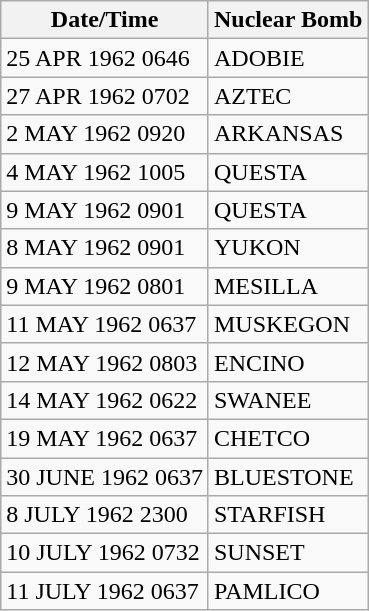<table class="wikitable">
<tr>
<th>Date/Time</th>
<th>Nuclear Bomb</th>
</tr>
<tr>
<td>25 APR 1962 0646</td>
<td>ADOBIE</td>
</tr>
<tr>
<td>27 APR 1962 0702</td>
<td>AZTEC</td>
</tr>
<tr>
<td>2 MAY 1962 0920</td>
<td>ARKANSAS</td>
</tr>
<tr>
<td>4 MAY 1962 1005</td>
<td>QUESTA</td>
</tr>
<tr>
<td>9 MAY 1962 0901</td>
<td>QUESTA</td>
</tr>
<tr>
<td>8 MAY 1962 0901</td>
<td>YUKON</td>
</tr>
<tr>
<td>9 MAY 1962 0801</td>
<td>MESILLA</td>
</tr>
<tr>
<td>11 MAY 1962 0637</td>
<td>MUSKEGON</td>
</tr>
<tr>
<td>12 MAY 1962 0803</td>
<td>ENCINO</td>
</tr>
<tr>
<td>14 MAY 1962 0622</td>
<td>SWANEE</td>
</tr>
<tr>
<td>19 MAY 1962 0637</td>
<td>CHETCO</td>
</tr>
<tr>
<td>30 JUNE 1962 0637</td>
<td>BLUESTONE</td>
</tr>
<tr>
<td>8 JULY 1962 2300</td>
<td>STARFISH</td>
</tr>
<tr>
<td>10 JULY 1962 0732</td>
<td>SUNSET</td>
</tr>
<tr>
<td>11 JULY 1962 0637</td>
<td>PAMLICO</td>
</tr>
</table>
